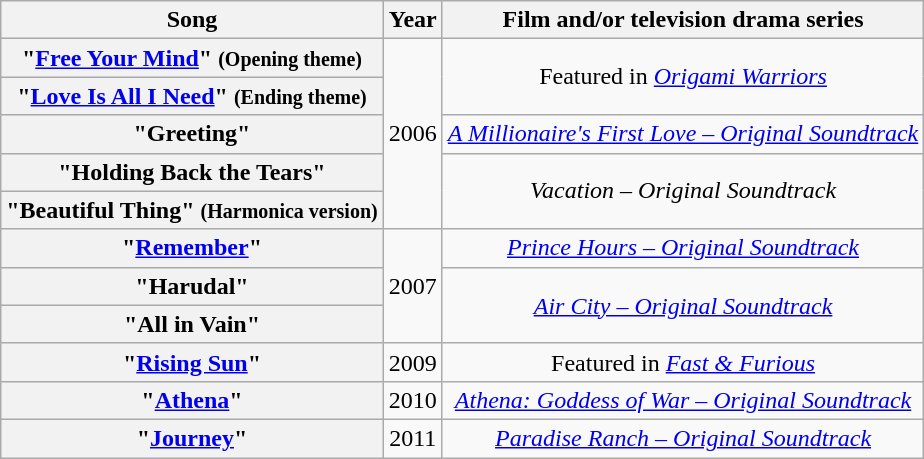<table class="wikitable plainrowheaders" style="text-align:center;" border="1">
<tr>
<th scope="col">Song</th>
<th scope="col">Year</th>
<th scope="col">Film and/or television drama series</th>
</tr>
<tr>
<th scope="row">"<a href='#'>Free Your Mind</a>" <small>(Opening theme)</small></th>
<td rowspan="5">2006</td>
<td rowspan="2">Featured in <em><a href='#'>Origami Warriors</a></em></td>
</tr>
<tr>
<th scope="row">"<a href='#'>Love Is All I Need</a>" <small>(Ending theme)</small></th>
</tr>
<tr>
<th scope="row">"Greeting"</th>
<td><em><a href='#'>A Millionaire's First Love – Original Soundtrack</a></em></td>
</tr>
<tr>
<th scope="row">"Holding Back the Tears"</th>
<td rowspan="2"><em>Vacation – Original Soundtrack</em></td>
</tr>
<tr>
<th scope="row">"Beautiful Thing" <small>(Harmonica version)</small></th>
</tr>
<tr>
<th scope="row">"<a href='#'>Remember</a>"</th>
<td rowspan="3">2007</td>
<td><em><a href='#'>Prince Hours – Original Soundtrack</a></em></td>
</tr>
<tr>
<th scope="row">"Harudal"</th>
<td rowspan="2"><em><a href='#'>Air City – Original Soundtrack</a></em></td>
</tr>
<tr>
<th scope="row">"All in Vain"</th>
</tr>
<tr>
<th scope="row">"<a href='#'>Rising Sun</a>"</th>
<td>2009</td>
<td>Featured in <em><a href='#'>Fast & Furious</a></em></td>
</tr>
<tr>
<th scope="row">"<a href='#'>Athena</a>"</th>
<td>2010</td>
<td><em><a href='#'>Athena: Goddess of War – Original Soundtrack</a></em></td>
</tr>
<tr>
<th scope="row">"<a href='#'>Journey</a>"</th>
<td>2011</td>
<td><em><a href='#'>Paradise Ranch – Original Soundtrack</a></em></td>
</tr>
</table>
